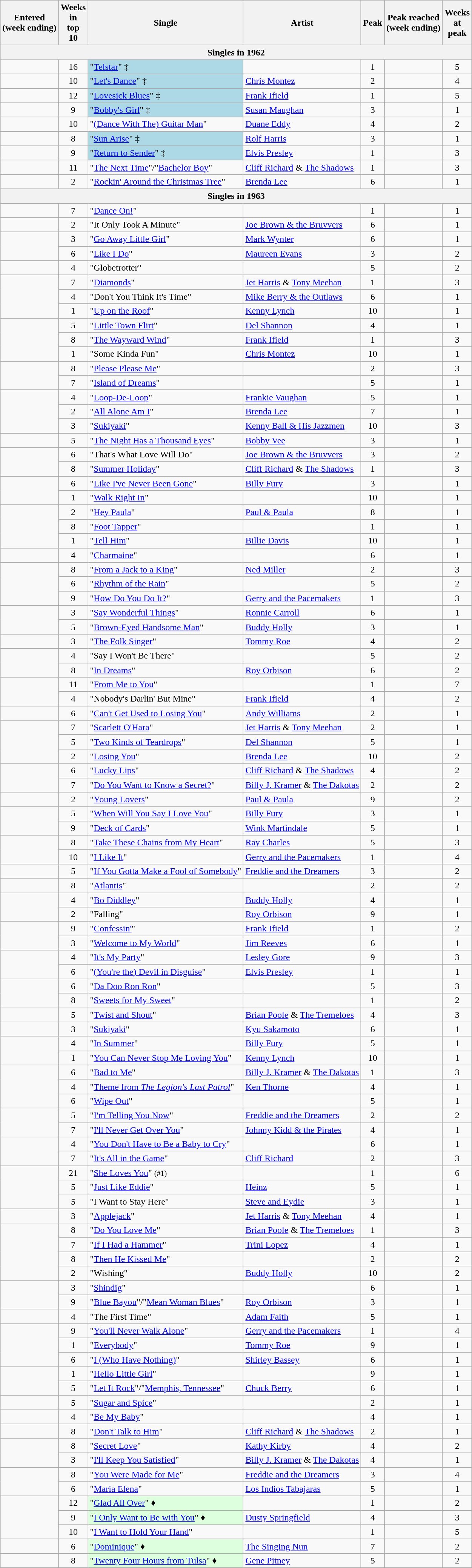<table class="wikitable sortable" style="text-align:center">
<tr>
<th>Entered<br>(week ending)</th>
<th>Weeks<br>in<br>top<br>10</th>
<th>Single</th>
<th>Artist</th>
<th>Peak</th>
<th>Peak reached<br>(week ending)</th>
<th>Weeks<br>at<br>peak</th>
</tr>
<tr>
<th colspan="7">Singles in 1962</th>
</tr>
<tr>
<td></td>
<td>16</td>
<td align="left" bgcolor=lightblue>"<a href='#'>Telstar</a>" ‡ </td>
<td align="left"></td>
<td>1</td>
<td></td>
<td>5</td>
</tr>
<tr>
<td></td>
<td>10</td>
<td align="left" bgcolor=lightblue>"<a href='#'>Let's Dance</a>" ‡ </td>
<td align="left"><a href='#'>Chris Montez</a></td>
<td>2</td>
<td></td>
<td>4</td>
</tr>
<tr>
<td></td>
<td>12</td>
<td align="left" bgcolor=lightblue>"<a href='#'>Lovesick Blues</a>" ‡</td>
<td align="left"><a href='#'>Frank Ifield</a></td>
<td>1</td>
<td></td>
<td>5</td>
</tr>
<tr>
<td></td>
<td>9</td>
<td align="left" bgcolor=lightblue>"<a href='#'>Bobby's Girl</a>" ‡</td>
<td align="left"><a href='#'>Susan Maughan</a></td>
<td>3</td>
<td></td>
<td>1</td>
</tr>
<tr>
<td></td>
<td>10</td>
<td align="left">"<a href='#'>(Dance With The) Guitar Man</a>"</td>
<td align="left"><a href='#'>Duane Eddy</a></td>
<td>4</td>
<td></td>
<td>2</td>
</tr>
<tr>
<td></td>
<td>8</td>
<td align="left" bgcolor=lightblue>"<a href='#'>Sun Arise</a>" ‡</td>
<td align="left"><a href='#'>Rolf Harris</a></td>
<td>3</td>
<td></td>
<td>1</td>
</tr>
<tr>
<td></td>
<td>9</td>
<td align="left" bgcolor=lightblue>"<a href='#'>Return to Sender</a>" ‡</td>
<td align="left"><a href='#'>Elvis Presley</a></td>
<td>1</td>
<td></td>
<td>3</td>
</tr>
<tr>
<td></td>
<td>11</td>
<td align="left">"<a href='#'>The Next Time</a>"/"<a href='#'>Bachelor Boy</a>"</td>
<td align="left"><a href='#'>Cliff Richard</a> & <a href='#'>The Shadows</a></td>
<td>1</td>
<td></td>
<td>3</td>
</tr>
<tr>
<td></td>
<td>2</td>
<td align="left">"<a href='#'>Rockin' Around the Christmas Tree</a>"</td>
<td align="left"><a href='#'>Brenda Lee</a></td>
<td>6</td>
<td></td>
<td>1</td>
</tr>
<tr>
<th colspan="7">Singles in 1963</th>
</tr>
<tr>
<td></td>
<td>7</td>
<td align="left">"<a href='#'>Dance On!</a>"</td>
<td align="left"></td>
<td>1</td>
<td></td>
<td>1</td>
</tr>
<tr>
<td></td>
<td>2</td>
<td align="left">"It Only Took A Minute"</td>
<td align="left"><a href='#'>Joe Brown & the Bruvvers</a></td>
<td>6</td>
<td></td>
<td>1</td>
</tr>
<tr>
<td rowspan="2"></td>
<td>3</td>
<td align="left">"<a href='#'>Go Away Little Girl</a>"</td>
<td align="left"><a href='#'>Mark Wynter</a></td>
<td>6</td>
<td></td>
<td>1</td>
</tr>
<tr>
<td>6</td>
<td align="left">"<a href='#'>Like I Do</a>"</td>
<td align="left"><a href='#'>Maureen Evans</a></td>
<td>3</td>
<td></td>
<td>2</td>
</tr>
<tr>
<td></td>
<td>4</td>
<td align="left">"Globetrotter"</td>
<td align="left"></td>
<td>5</td>
<td></td>
<td>2</td>
</tr>
<tr>
<td rowspan="3"></td>
<td>7</td>
<td align="left">"<a href='#'>Diamonds</a>"</td>
<td align="left"><a href='#'>Jet Harris</a> & <a href='#'>Tony Meehan</a></td>
<td>1</td>
<td></td>
<td>3</td>
</tr>
<tr>
<td>4</td>
<td align="left">"Don't You Think It's Time"</td>
<td align="left"><a href='#'>Mike Berry & the Outlaws</a></td>
<td>6</td>
<td></td>
<td>1</td>
</tr>
<tr>
<td>1</td>
<td align="left">"<a href='#'>Up on the Roof</a>"</td>
<td align="left"><a href='#'>Kenny Lynch</a></td>
<td>10</td>
<td></td>
<td>1</td>
</tr>
<tr>
<td rowspan="3"></td>
<td>5</td>
<td align="left">"<a href='#'>Little Town Flirt</a>"</td>
<td align="left"><a href='#'>Del Shannon</a></td>
<td>4</td>
<td></td>
<td>1</td>
</tr>
<tr>
<td>8</td>
<td align="left">"<a href='#'>The Wayward Wind</a>"</td>
<td align="left"><a href='#'>Frank Ifield</a></td>
<td>1</td>
<td></td>
<td>3</td>
</tr>
<tr>
<td>1</td>
<td align="left">"Some Kinda Fun"</td>
<td align="left"><a href='#'>Chris Montez</a></td>
<td>10</td>
<td></td>
<td>1</td>
</tr>
<tr>
<td rowspan="2"></td>
<td>8</td>
<td align="left">"<a href='#'>Please Please Me</a>"</td>
<td align="left"></td>
<td>2</td>
<td></td>
<td>3</td>
</tr>
<tr>
<td>7</td>
<td align="left">"<a href='#'>Island of Dreams</a>" </td>
<td align="left"></td>
<td>5</td>
<td></td>
<td>1</td>
</tr>
<tr>
<td rowspan="3"></td>
<td>4</td>
<td align="left">"<a href='#'>Loop-De-Loop</a>"</td>
<td align="left"><a href='#'>Frankie Vaughan</a></td>
<td>5</td>
<td></td>
<td>1</td>
</tr>
<tr>
<td>2</td>
<td align="left">"<a href='#'>All Alone Am I</a>"</td>
<td align="left"><a href='#'>Brenda Lee</a></td>
<td>7</td>
<td></td>
<td>1</td>
</tr>
<tr>
<td>3</td>
<td align="left">"<a href='#'>Sukiyaki</a>"</td>
<td align="left"><a href='#'>Kenny Ball & His Jazzmen</a></td>
<td>10</td>
<td></td>
<td>3</td>
</tr>
<tr>
<td></td>
<td>5</td>
<td align="left">"<a href='#'>The Night Has a Thousand Eyes</a>"</td>
<td align="left"><a href='#'>Bobby Vee</a></td>
<td>3</td>
<td></td>
<td>1</td>
</tr>
<tr>
<td rowspan="2"></td>
<td>6</td>
<td align="left">"That's What Love Will Do"</td>
<td align="left"><a href='#'>Joe Brown & the Bruvvers</a></td>
<td>3</td>
<td></td>
<td>2</td>
</tr>
<tr>
<td>8</td>
<td align="left">"<a href='#'>Summer Holiday</a>"</td>
<td align="left"><a href='#'>Cliff Richard</a> & <a href='#'>The Shadows</a></td>
<td>1</td>
<td></td>
<td>3</td>
</tr>
<tr>
<td rowspan="2"></td>
<td>6</td>
<td align="left">"<a href='#'>Like I've Never Been Gone</a>"</td>
<td align="left"><a href='#'>Billy Fury</a></td>
<td>3</td>
<td></td>
<td>1</td>
</tr>
<tr>
<td>1</td>
<td align="left">"<a href='#'>Walk Right In</a>"</td>
<td align="left"></td>
<td>10</td>
<td></td>
<td>1</td>
</tr>
<tr>
<td rowspan="3"></td>
<td>2</td>
<td align="left">"<a href='#'>Hey Paula</a>"</td>
<td align="left"><a href='#'>Paul & Paula</a></td>
<td>8</td>
<td></td>
<td>1</td>
</tr>
<tr>
<td>8</td>
<td align="left">"<a href='#'>Foot Tapper</a>"</td>
<td align="left"></td>
<td>1</td>
<td></td>
<td>1</td>
</tr>
<tr>
<td>1</td>
<td align="left">"<a href='#'>Tell Him</a>"</td>
<td align="left"><a href='#'>Billie Davis</a></td>
<td>10</td>
<td></td>
<td>1</td>
</tr>
<tr>
<td></td>
<td>4</td>
<td align="left">"<a href='#'>Charmaine</a>"</td>
<td align="left"></td>
<td>6</td>
<td></td>
<td>1</td>
</tr>
<tr>
<td rowspan="3"></td>
<td>8</td>
<td align="left">"<a href='#'>From a Jack to a King</a>"</td>
<td align="left"><a href='#'>Ned Miller</a></td>
<td>2</td>
<td></td>
<td>3</td>
</tr>
<tr>
<td>6</td>
<td align="left">"<a href='#'>Rhythm of the Rain</a>"</td>
<td align="left"></td>
<td>5</td>
<td></td>
<td>2</td>
</tr>
<tr>
<td>9</td>
<td align="left">"<a href='#'>How Do You Do It?</a>"</td>
<td align="left"><a href='#'>Gerry and the Pacemakers</a></td>
<td>1</td>
<td></td>
<td>3</td>
</tr>
<tr>
<td rowspan="2"></td>
<td>3</td>
<td align="left">"<a href='#'>Say Wonderful Things</a>" </td>
<td align="left"><a href='#'>Ronnie Carroll</a></td>
<td>6</td>
<td></td>
<td>1</td>
</tr>
<tr>
<td>5</td>
<td align="left">"<a href='#'>Brown-Eyed Handsome Man</a>"</td>
<td align="left"><a href='#'>Buddy Holly</a></td>
<td>3</td>
<td></td>
<td>1</td>
</tr>
<tr>
<td></td>
<td>3</td>
<td align="left">"<a href='#'>The Folk Singer</a>"</td>
<td align="left"><a href='#'>Tommy Roe</a></td>
<td>4</td>
<td></td>
<td>2</td>
</tr>
<tr>
<td rowspan="2"></td>
<td>4</td>
<td align="left">"Say I Won't Be There"</td>
<td align="left"></td>
<td>5</td>
<td></td>
<td>2</td>
</tr>
<tr>
<td>8</td>
<td align="left">"<a href='#'>In Dreams</a>" </td>
<td align="left"><a href='#'>Roy Orbison</a></td>
<td>6</td>
<td></td>
<td>2</td>
</tr>
<tr>
<td rowspan="2"></td>
<td>11</td>
<td align="left">"<a href='#'>From Me to You</a>"</td>
<td align="left"></td>
<td>1</td>
<td></td>
<td>7</td>
</tr>
<tr>
<td>4</td>
<td align="left">"Nobody's Darlin' But Mine"</td>
<td align="left"><a href='#'>Frank Ifield</a></td>
<td>4</td>
<td></td>
<td>2</td>
</tr>
<tr>
<td></td>
<td>6</td>
<td align="left">"<a href='#'>Can't Get Used to Losing You</a>"</td>
<td align="left"><a href='#'>Andy Williams</a></td>
<td>2</td>
<td></td>
<td>1</td>
</tr>
<tr>
<td rowspan="3"></td>
<td>7</td>
<td align="left">"<a href='#'>Scarlett O'Hara</a>"</td>
<td align="left"><a href='#'>Jet Harris</a> & <a href='#'>Tony Meehan</a></td>
<td>2</td>
<td></td>
<td>1</td>
</tr>
<tr>
<td>5</td>
<td align="left">"<a href='#'>Two Kinds of Teardrops</a>"</td>
<td align="left"><a href='#'>Del Shannon</a></td>
<td>5</td>
<td></td>
<td>1</td>
</tr>
<tr>
<td>2</td>
<td align="left">"<a href='#'>Losing You</a>" </td>
<td align="left"><a href='#'>Brenda Lee</a></td>
<td>10</td>
<td></td>
<td>2</td>
</tr>
<tr>
<td rowspan="2"></td>
<td>6</td>
<td align="left">"<a href='#'>Lucky Lips</a>"</td>
<td align="left"><a href='#'>Cliff Richard</a> & <a href='#'>The Shadows</a></td>
<td>4</td>
<td></td>
<td>2</td>
</tr>
<tr>
<td>7</td>
<td align="left">"<a href='#'>Do You Want to Know a Secret?</a>"</td>
<td align="left"><a href='#'>Billy J. Kramer</a> & <a href='#'>The Dakotas</a></td>
<td>2</td>
<td></td>
<td>2</td>
</tr>
<tr>
<td></td>
<td>2</td>
<td align="left">"<a href='#'>Young Lovers</a>"</td>
<td align="left"><a href='#'>Paul & Paula</a></td>
<td>9</td>
<td></td>
<td>2</td>
</tr>
<tr>
<td rowspan="2"></td>
<td>5</td>
<td align="left">"<a href='#'>When Will You Say I Love You</a>"</td>
<td align="left"><a href='#'>Billy Fury</a></td>
<td>3</td>
<td></td>
<td>1</td>
</tr>
<tr>
<td>9</td>
<td align="left">"<a href='#'>Deck of Cards</a>"</td>
<td align="left"><a href='#'>Wink Martindale</a></td>
<td>5</td>
<td></td>
<td>1</td>
</tr>
<tr>
<td rowspan="2"></td>
<td>8</td>
<td align="left">"<a href='#'>Take These Chains from My Heart</a>"</td>
<td align="left"><a href='#'>Ray Charles</a></td>
<td>5</td>
<td></td>
<td>3</td>
</tr>
<tr>
<td>10</td>
<td align="left">"<a href='#'>I Like It</a>"</td>
<td align="left"><a href='#'>Gerry and the Pacemakers</a></td>
<td>1</td>
<td></td>
<td>4</td>
</tr>
<tr>
<td></td>
<td>5</td>
<td align="left">"<a href='#'>If You Gotta Make a Fool of Somebody</a>"</td>
<td align="left"><a href='#'>Freddie and the Dreamers</a></td>
<td>3</td>
<td></td>
<td>2</td>
</tr>
<tr>
<td></td>
<td>8</td>
<td align="left">"<a href='#'>Atlantis</a>"</td>
<td align="left"></td>
<td>2</td>
<td></td>
<td>2</td>
</tr>
<tr>
<td rowspan="2"></td>
<td>4</td>
<td align="left">"<a href='#'>Bo Diddley</a>"</td>
<td align="left"><a href='#'>Buddy Holly</a></td>
<td>4</td>
<td></td>
<td>1</td>
</tr>
<tr>
<td>2</td>
<td align="left">"Falling"</td>
<td align="left"><a href='#'>Roy Orbison</a></td>
<td>9</td>
<td></td>
<td>1</td>
</tr>
<tr>
<td rowspan="2"></td>
<td>9</td>
<td align="left">"<a href='#'>Confessin'</a>"</td>
<td align="left"><a href='#'>Frank Ifield</a></td>
<td>1</td>
<td></td>
<td>2</td>
</tr>
<tr>
<td>3</td>
<td align="left">"<a href='#'>Welcome to My World</a>" </td>
<td align="left"><a href='#'>Jim Reeves</a></td>
<td>6</td>
<td></td>
<td>1</td>
</tr>
<tr>
<td rowspan="2"></td>
<td>4</td>
<td align="left">"<a href='#'>It's My Party</a>"</td>
<td align="left"><a href='#'>Lesley Gore</a></td>
<td>9</td>
<td></td>
<td>3</td>
</tr>
<tr>
<td>6</td>
<td align="left">"<a href='#'>(You're the) Devil in Disguise</a>"</td>
<td align="left"><a href='#'>Elvis Presley</a></td>
<td>1</td>
<td></td>
<td>1</td>
</tr>
<tr>
<td rowspan="2"></td>
<td>6</td>
<td align="left">"<a href='#'>Da Doo Ron Ron</a>"</td>
<td align="left"></td>
<td>5</td>
<td></td>
<td>3</td>
</tr>
<tr>
<td>8</td>
<td align="left">"<a href='#'>Sweets for My Sweet</a>"</td>
<td align="left"></td>
<td>1</td>
<td></td>
<td>2</td>
</tr>
<tr>
<td></td>
<td>5</td>
<td align="left">"<a href='#'>Twist and Shout</a>"</td>
<td align="left"><a href='#'>Brian Poole</a> & <a href='#'>The Tremeloes</a></td>
<td>4</td>
<td></td>
<td>3</td>
</tr>
<tr>
<td></td>
<td>3</td>
<td align="left">"<a href='#'>Sukiyaki</a>"</td>
<td align="left"><a href='#'>Kyu Sakamoto</a></td>
<td>6</td>
<td></td>
<td>1</td>
</tr>
<tr>
<td rowspan="2"></td>
<td>4</td>
<td align="left">"<a href='#'>In Summer</a>"</td>
<td align="left"><a href='#'>Billy Fury</a></td>
<td>5</td>
<td></td>
<td>1</td>
</tr>
<tr>
<td>1</td>
<td align="left">"<a href='#'>You Can Never Stop Me Loving You</a>"</td>
<td align="left"><a href='#'>Kenny Lynch</a></td>
<td>10</td>
<td></td>
<td>1</td>
</tr>
<tr>
<td rowspan="3"></td>
<td>6</td>
<td align="left">"<a href='#'>Bad to Me</a>"</td>
<td align="left"><a href='#'>Billy J. Kramer</a> & <a href='#'>The Dakotas</a></td>
<td>1</td>
<td></td>
<td>3</td>
</tr>
<tr>
<td>4</td>
<td align="left">"<a href='#'>Theme from <em>The Legion's Last Patrol</em></a>" </td>
<td align="left"><a href='#'>Ken Thorne</a></td>
<td>4</td>
<td></td>
<td>1</td>
</tr>
<tr>
<td>6</td>
<td align="left">"<a href='#'>Wipe Out</a>"</td>
<td align="left"></td>
<td>5</td>
<td></td>
<td>1</td>
</tr>
<tr>
<td rowspan="2"></td>
<td>5</td>
<td align="left">"<a href='#'>I'm Telling You Now</a>"</td>
<td align="left"><a href='#'>Freddie and the Dreamers</a></td>
<td>2</td>
<td></td>
<td>2</td>
</tr>
<tr>
<td>7</td>
<td align="left">"<a href='#'>I'll Never Get Over You</a>"</td>
<td align="left"><a href='#'>Johnny Kidd & the Pirates</a></td>
<td>4</td>
<td></td>
<td>1</td>
</tr>
<tr>
<td rowspan="2"></td>
<td>4</td>
<td align="left">"<a href='#'>You Don't Have to Be a Baby to Cry</a>"</td>
<td align="left"></td>
<td>6</td>
<td></td>
<td>1</td>
</tr>
<tr>
<td>7</td>
<td align="left">"<a href='#'>It's All in the Game</a>"</td>
<td align="left"><a href='#'>Cliff Richard</a></td>
<td>2</td>
<td></td>
<td>3</td>
</tr>
<tr>
<td rowspan="3"></td>
<td>21</td>
<td align="left">"<a href='#'>She Loves You</a>" <small>(#1)</small></td>
<td align="left"></td>
<td>1</td>
<td></td>
<td>6</td>
</tr>
<tr>
<td>5</td>
<td align="left">"<a href='#'>Just Like Eddie</a>"</td>
<td align="left"><a href='#'>Heinz</a></td>
<td>5</td>
<td></td>
<td>1</td>
</tr>
<tr>
<td>5</td>
<td align="left">"I Want to Stay Here"</td>
<td align="left"><a href='#'>Steve and Eydie</a></td>
<td>3</td>
<td></td>
<td>1</td>
</tr>
<tr>
<td></td>
<td>3</td>
<td align="left">"<a href='#'>Applejack</a>" </td>
<td align="left"><a href='#'>Jet Harris</a> & <a href='#'>Tony Meehan</a></td>
<td>4</td>
<td></td>
<td>1</td>
</tr>
<tr>
<td rowspan="4"></td>
<td>8</td>
<td align="left">"<a href='#'>Do You Love Me</a>"</td>
<td align="left"><a href='#'>Brian Poole</a> & <a href='#'>The Tremeloes</a></td>
<td>1</td>
<td></td>
<td>3</td>
</tr>
<tr>
<td>7</td>
<td align="left">"<a href='#'>If I Had a Hammer</a>"</td>
<td align="left"><a href='#'>Trini Lopez</a></td>
<td>4</td>
<td></td>
<td>1</td>
</tr>
<tr>
<td>8</td>
<td align="left">"<a href='#'>Then He Kissed Me</a>"</td>
<td align="left"></td>
<td>2</td>
<td></td>
<td>2</td>
</tr>
<tr>
<td>2</td>
<td align="left">"Wishing" </td>
<td align="left"><a href='#'>Buddy Holly</a></td>
<td>10</td>
<td></td>
<td>2</td>
</tr>
<tr>
<td rowspan="2"></td>
<td>3</td>
<td align="left">"<a href='#'>Shindig</a>"</td>
<td align="left"></td>
<td>6</td>
<td></td>
<td>1</td>
</tr>
<tr>
<td>9</td>
<td align="left">"<a href='#'>Blue Bayou</a>"/"<a href='#'>Mean Woman Blues</a>"</td>
<td align="left"><a href='#'>Roy Orbison</a></td>
<td>3</td>
<td></td>
<td>1</td>
</tr>
<tr>
<td></td>
<td>4</td>
<td align="left">"The First Time"</td>
<td align="left"><a href='#'>Adam Faith</a></td>
<td>5</td>
<td></td>
<td>1</td>
</tr>
<tr>
<td rowspan="3"></td>
<td>9</td>
<td align="left">"<a href='#'>You'll Never Walk Alone</a>"</td>
<td align="left"><a href='#'>Gerry and the Pacemakers</a></td>
<td>1</td>
<td></td>
<td>4</td>
</tr>
<tr>
<td>1</td>
<td align="left">"<a href='#'>Everybody</a>"</td>
<td align="left"><a href='#'>Tommy Roe</a></td>
<td>9</td>
<td></td>
<td>1</td>
</tr>
<tr>
<td>6</td>
<td align="left">"<a href='#'>I (Who Have Nothing)</a>"</td>
<td align="left"><a href='#'>Shirley Bassey</a></td>
<td>6</td>
<td></td>
<td>1</td>
</tr>
<tr>
<td rowspan="2"></td>
<td>1</td>
<td align="left">"<a href='#'>Hello Little Girl</a>"</td>
<td align="left"></td>
<td>9</td>
<td></td>
<td>1</td>
</tr>
<tr>
<td>5</td>
<td align="left">"<a href='#'>Let It Rock</a>"/"<a href='#'>Memphis, Tennessee</a>"</td>
<td align="left"><a href='#'>Chuck Berry</a></td>
<td>6</td>
<td></td>
<td>1</td>
</tr>
<tr>
<td></td>
<td>5</td>
<td align="left">"<a href='#'>Sugar and Spice</a>"</td>
<td align="left"></td>
<td>2</td>
<td></td>
<td>1</td>
</tr>
<tr>
<td></td>
<td>4</td>
<td align="left">"<a href='#'>Be My Baby</a>"</td>
<td align="left"></td>
<td>4</td>
<td></td>
<td>1</td>
</tr>
<tr>
<td></td>
<td>8</td>
<td align="left">"<a href='#'>Don't Talk to Him</a>"</td>
<td align="left"><a href='#'>Cliff Richard</a> & <a href='#'>The Shadows</a></td>
<td>2</td>
<td></td>
<td>1</td>
</tr>
<tr>
<td rowspan="2"></td>
<td>8</td>
<td align="left">"<a href='#'>Secret Love</a>"</td>
<td align="left"><a href='#'>Kathy Kirby</a></td>
<td>4</td>
<td></td>
<td>2</td>
</tr>
<tr>
<td>3</td>
<td align="left">"<a href='#'>I'll Keep You Satisfied</a>"</td>
<td align="left"><a href='#'>Billy J. Kramer</a> & <a href='#'>The Dakotas</a></td>
<td>4</td>
<td></td>
<td>1</td>
</tr>
<tr>
<td rowspan="2"></td>
<td>8</td>
<td align="left">"<a href='#'>You Were Made for Me</a>"</td>
<td align="left"><a href='#'>Freddie and the Dreamers</a></td>
<td>3</td>
<td></td>
<td>4</td>
</tr>
<tr>
<td>6</td>
<td align="left">"<a href='#'>María Elena</a>"</td>
<td align="left"><a href='#'>Los Indios Tabajaras</a></td>
<td>5</td>
<td></td>
<td>1</td>
</tr>
<tr>
<td rowspan="3"></td>
<td>12</td>
<td align="left" bgcolor=#DDFFDD>"<a href='#'>Glad All Over</a>" ♦</td>
<td align="left"></td>
<td>1</td>
<td></td>
<td>2</td>
</tr>
<tr>
<td>9</td>
<td align="left" bgcolor=#DDFFDD>"<a href='#'>I Only Want to Be with You</a>" ♦</td>
<td align="left"><a href='#'>Dusty Springfield</a></td>
<td>4</td>
<td></td>
<td>3</td>
</tr>
<tr>
<td>10</td>
<td align="left">"<a href='#'>I Want to Hold Your Hand</a>"</td>
<td align="left"></td>
<td>1</td>
<td></td>
<td>5</td>
</tr>
<tr>
<td></td>
<td>6</td>
<td align="left" bgcolor=#DDFFDD>"<a href='#'>Dominique</a>" ♦</td>
<td align="left"><a href='#'>The Singing Nun</a></td>
<td>7</td>
<td></td>
<td>2</td>
</tr>
<tr>
<td></td>
<td>8</td>
<td align="left" bgcolor=#DDFFDD>"<a href='#'>Twenty Four Hours from Tulsa</a>" ♦</td>
<td align="left"><a href='#'>Gene Pitney</a></td>
<td>5</td>
<td></td>
<td>2</td>
</tr>
<tr>
</tr>
</table>
